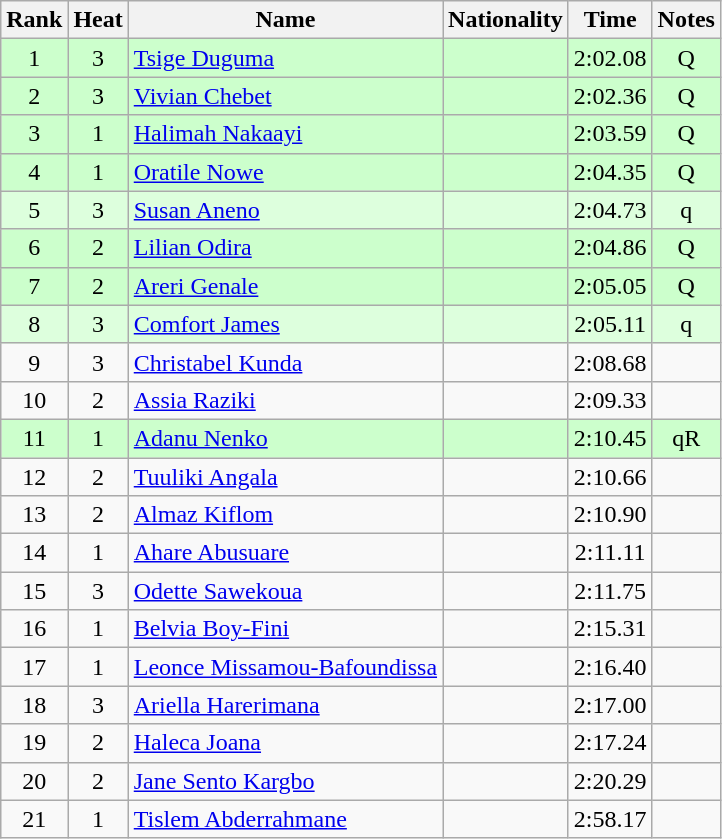<table class="wikitable sortable" style="text-align:center">
<tr>
<th>Rank</th>
<th>Heat</th>
<th>Name</th>
<th>Nationality</th>
<th>Time</th>
<th>Notes</th>
</tr>
<tr bgcolor=ccffcc>
<td>1</td>
<td>3</td>
<td align=left><a href='#'>Tsige Duguma</a></td>
<td align=left></td>
<td>2:02.08</td>
<td>Q</td>
</tr>
<tr bgcolor=ccffcc>
<td>2</td>
<td>3</td>
<td align=left><a href='#'>Vivian Chebet</a></td>
<td align=left></td>
<td>2:02.36</td>
<td>Q</td>
</tr>
<tr bgcolor=ccffcc>
<td>3</td>
<td>1</td>
<td align=left><a href='#'>Halimah Nakaayi</a></td>
<td align=left></td>
<td>2:03.59</td>
<td>Q</td>
</tr>
<tr bgcolor=ccffcc>
<td>4</td>
<td>1</td>
<td align=left><a href='#'>Oratile Nowe</a></td>
<td align=left></td>
<td>2:04.35</td>
<td>Q</td>
</tr>
<tr bgcolor=ddffdd>
<td>5</td>
<td>3</td>
<td align=left><a href='#'>Susan Aneno</a></td>
<td align=left></td>
<td>2:04.73</td>
<td>q</td>
</tr>
<tr bgcolor=ccffcc>
<td>6</td>
<td>2</td>
<td align=left><a href='#'>Lilian Odira</a></td>
<td align=left></td>
<td>2:04.86</td>
<td>Q</td>
</tr>
<tr bgcolor=ccffcc>
<td>7</td>
<td>2</td>
<td align=left><a href='#'>Areri Genale</a></td>
<td align=left></td>
<td>2:05.05</td>
<td>Q</td>
</tr>
<tr bgcolor=ddffdd>
<td>8</td>
<td>3</td>
<td align=left><a href='#'>Comfort James</a></td>
<td align=left></td>
<td>2:05.11</td>
<td>q</td>
</tr>
<tr>
<td>9</td>
<td>3</td>
<td align=left><a href='#'>Christabel Kunda</a></td>
<td align=left></td>
<td>2:08.68</td>
<td></td>
</tr>
<tr>
<td>10</td>
<td>2</td>
<td align=left><a href='#'>Assia Raziki</a></td>
<td align=left></td>
<td>2:09.33</td>
<td></td>
</tr>
<tr bgcolor=ccffcc>
<td>11</td>
<td>1</td>
<td align=left><a href='#'>Adanu Nenko</a></td>
<td align=left></td>
<td>2:10.45</td>
<td>qR</td>
</tr>
<tr>
<td>12</td>
<td>2</td>
<td align=left><a href='#'>Tuuliki Angala</a></td>
<td align=left></td>
<td>2:10.66</td>
<td></td>
</tr>
<tr>
<td>13</td>
<td>2</td>
<td align=left><a href='#'>Almaz Kiflom</a></td>
<td align=left></td>
<td>2:10.90</td>
<td></td>
</tr>
<tr>
<td>14</td>
<td>1</td>
<td align=left><a href='#'>Ahare Abusuare</a></td>
<td align=left></td>
<td>2:11.11</td>
<td></td>
</tr>
<tr>
<td>15</td>
<td>3</td>
<td align=left><a href='#'>Odette Sawekoua</a></td>
<td align=left></td>
<td>2:11.75</td>
<td></td>
</tr>
<tr>
<td>16</td>
<td>1</td>
<td align=left><a href='#'>Belvia Boy-Fini</a></td>
<td align=left></td>
<td>2:15.31</td>
<td></td>
</tr>
<tr>
<td>17</td>
<td>1</td>
<td align=left><a href='#'>Leonce Missamou-Bafoundissa</a></td>
<td align=left></td>
<td>2:16.40</td>
<td></td>
</tr>
<tr>
<td>18</td>
<td>3</td>
<td align=left><a href='#'>Ariella Harerimana</a></td>
<td align=left></td>
<td>2:17.00</td>
<td></td>
</tr>
<tr>
<td>19</td>
<td>2</td>
<td align=left><a href='#'>Haleca Joana</a></td>
<td align=left></td>
<td>2:17.24</td>
<td></td>
</tr>
<tr>
<td>20</td>
<td>2</td>
<td align=left><a href='#'>Jane Sento Kargbo</a></td>
<td align=left></td>
<td>2:20.29</td>
<td></td>
</tr>
<tr>
<td>21</td>
<td>1</td>
<td align=left><a href='#'>Tislem Abderrahmane</a></td>
<td align=left></td>
<td>2:58.17</td>
<td></td>
</tr>
</table>
